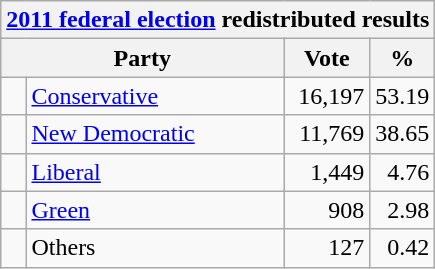<table class="wikitable">
<tr>
<th colspan="4"><a href='#'>2011 federal election</a> redistributed results</th>
</tr>
<tr>
<th bgcolor="#DDDDFF" width="130px" colspan="2">Party</th>
<th bgcolor="#DDDDFF" width="50px">Vote</th>
<th bgcolor="#DDDDFF" width="30px">%</th>
</tr>
<tr>
<td> </td>
<td><a href='#'>Conservative</a></td>
<td align=right>16,197</td>
<td align=right>53.19</td>
</tr>
<tr>
<td> </td>
<td><a href='#'>New Democratic</a></td>
<td align=right>11,769</td>
<td align=right>38.65</td>
</tr>
<tr>
<td> </td>
<td><a href='#'>Liberal</a></td>
<td align=right>1,449</td>
<td align=right>4.76</td>
</tr>
<tr>
<td> </td>
<td><a href='#'>Green</a></td>
<td align=right>908</td>
<td align=right>2.98</td>
</tr>
<tr>
<td> </td>
<td>Others</td>
<td align=right>127</td>
<td align=right>0.42</td>
</tr>
</table>
